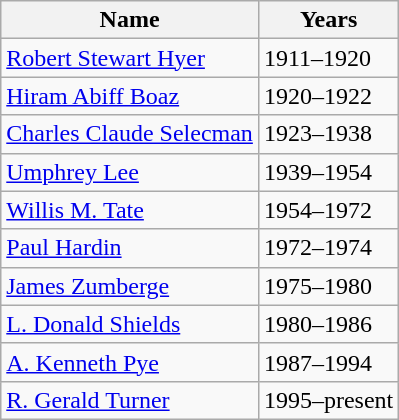<table class="wikitable sortable">
<tr>
<th>Name</th>
<th>Years</th>
</tr>
<tr>
<td><a href='#'>Robert Stewart Hyer</a></td>
<td>1911–1920</td>
</tr>
<tr>
<td><a href='#'>Hiram Abiff Boaz</a></td>
<td>1920–1922</td>
</tr>
<tr>
<td><a href='#'>Charles Claude Selecman</a></td>
<td>1923–1938</td>
</tr>
<tr>
<td><a href='#'>Umphrey Lee</a></td>
<td>1939–1954</td>
</tr>
<tr>
<td><a href='#'>Willis M. Tate</a></td>
<td>1954–1972</td>
</tr>
<tr>
<td><a href='#'>Paul Hardin</a></td>
<td>1972–1974</td>
</tr>
<tr>
<td><a href='#'>James Zumberge</a></td>
<td>1975–1980</td>
</tr>
<tr>
<td><a href='#'>L. Donald Shields</a></td>
<td>1980–1986</td>
</tr>
<tr>
<td><a href='#'>A. Kenneth Pye</a></td>
<td>1987–1994</td>
</tr>
<tr>
<td><a href='#'>R. Gerald Turner</a></td>
<td>1995–present</td>
</tr>
</table>
